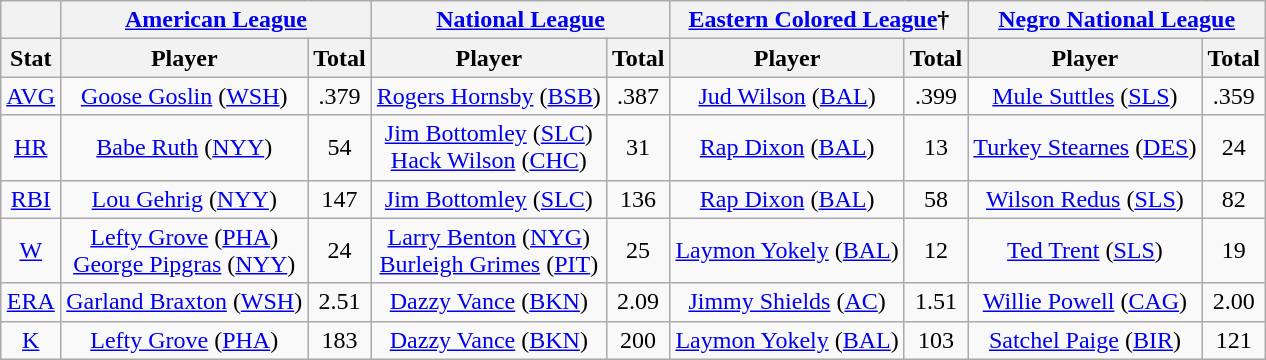<table class="wikitable" style="text-align:center;">
<tr>
<th></th>
<th colspan=2><a href='#'>American League</a></th>
<th colspan=2><a href='#'>National League</a></th>
<th colspan=2><a href='#'>Eastern Colored League</a>†</th>
<th colspan=2><a href='#'>Negro National League</a></th>
</tr>
<tr>
<th>Stat</th>
<th>Player</th>
<th>Total</th>
<th>Player</th>
<th>Total</th>
<th>Player</th>
<th>Total</th>
<th>Player</th>
<th>Total</th>
</tr>
<tr>
<td><a href='#'>AVG</a></td>
<td><a href='#'>Goose Goslin</a> (<a href='#'>WSH</a>)</td>
<td>.379</td>
<td><a href='#'>Rogers Hornsby</a> (<a href='#'>BSB</a>)</td>
<td>.387</td>
<td><a href='#'>Jud Wilson</a> (<a href='#'>BAL</a>)</td>
<td>.399</td>
<td><a href='#'>Mule Suttles</a> (<a href='#'>SLS</a>)</td>
<td>.359</td>
</tr>
<tr>
<td><a href='#'>HR</a></td>
<td><a href='#'>Babe Ruth</a> (<a href='#'>NYY</a>)</td>
<td>54</td>
<td><a href='#'>Jim Bottomley</a> (<a href='#'>SLC</a>)<br><a href='#'>Hack Wilson</a> (<a href='#'>CHC</a>)</td>
<td>31</td>
<td><a href='#'>Rap Dixon</a> (<a href='#'>BAL</a>)</td>
<td>13</td>
<td><a href='#'>Turkey Stearnes</a> (<a href='#'>DES</a>)</td>
<td>24</td>
</tr>
<tr>
<td><a href='#'>RBI</a></td>
<td><a href='#'>Lou Gehrig</a> (<a href='#'>NYY</a>)</td>
<td>147</td>
<td><a href='#'>Jim Bottomley</a> (<a href='#'>SLC</a>)</td>
<td>136</td>
<td><a href='#'>Rap Dixon</a> (<a href='#'>BAL</a>)</td>
<td>58</td>
<td><a href='#'>Wilson Redus</a> (<a href='#'>SLS</a>)</td>
<td>82</td>
</tr>
<tr>
<td><a href='#'>W</a></td>
<td><a href='#'>Lefty Grove</a> (<a href='#'>PHA</a>)<br><a href='#'>George Pipgras</a> (<a href='#'>NYY</a>)</td>
<td>24</td>
<td><a href='#'>Larry Benton</a> (<a href='#'>NYG</a>)<br><a href='#'>Burleigh Grimes</a> (<a href='#'>PIT</a>)</td>
<td>25</td>
<td><a href='#'>Laymon Yokely</a> (<a href='#'>BAL</a>)</td>
<td>12</td>
<td><a href='#'>Ted Trent</a> (<a href='#'>SLS</a>)</td>
<td>19</td>
</tr>
<tr>
<td><a href='#'>ERA</a></td>
<td><a href='#'>Garland Braxton</a> (<a href='#'>WSH</a>)</td>
<td>2.51</td>
<td><a href='#'>Dazzy Vance</a> (<a href='#'>BKN</a>)</td>
<td>2.09</td>
<td><a href='#'>Jimmy Shields</a> (<a href='#'>AC</a>)</td>
<td>1.51</td>
<td><a href='#'>Willie Powell</a> (<a href='#'>CAG</a>)</td>
<td>2.00</td>
</tr>
<tr>
<td><a href='#'>K</a></td>
<td><a href='#'>Lefty Grove</a> (<a href='#'>PHA</a>)</td>
<td>183</td>
<td><a href='#'>Dazzy Vance</a> (<a href='#'>BKN</a>)</td>
<td>200</td>
<td><a href='#'>Laymon Yokely</a> (<a href='#'>BAL</a>)</td>
<td>103</td>
<td><a href='#'>Satchel Paige</a> (<a href='#'>BIR</a>)</td>
<td>121</td>
</tr>
</table>
